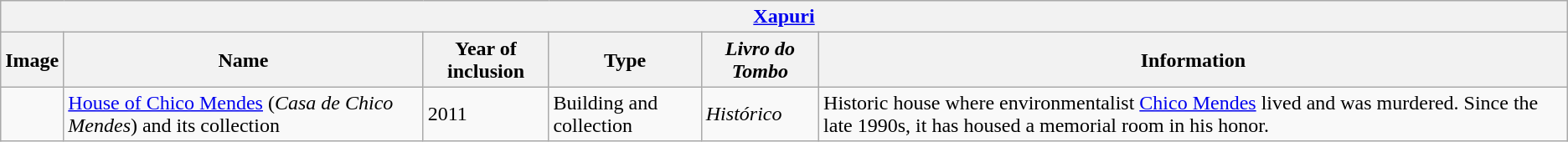<table class="wikitable">
<tr>
<th colspan="6"><a href='#'>Xapuri</a></th>
</tr>
<tr>
<th>Image</th>
<th>Name</th>
<th>Year of inclusion</th>
<th>Type</th>
<th><em>Livro do Tombo</em></th>
<th>Information</th>
</tr>
<tr>
<td></td>
<td><a href='#'>House of Chico Mendes</a> (<em>Casa de Chico Mendes</em>) and its collection</td>
<td>2011</td>
<td>Building and collection</td>
<td><em>Histórico</em></td>
<td>Historic house where environmentalist <a href='#'>Chico Mendes</a> lived and was murdered. Since the late 1990s, it has housed a memorial room in his honor.</td>
</tr>
</table>
